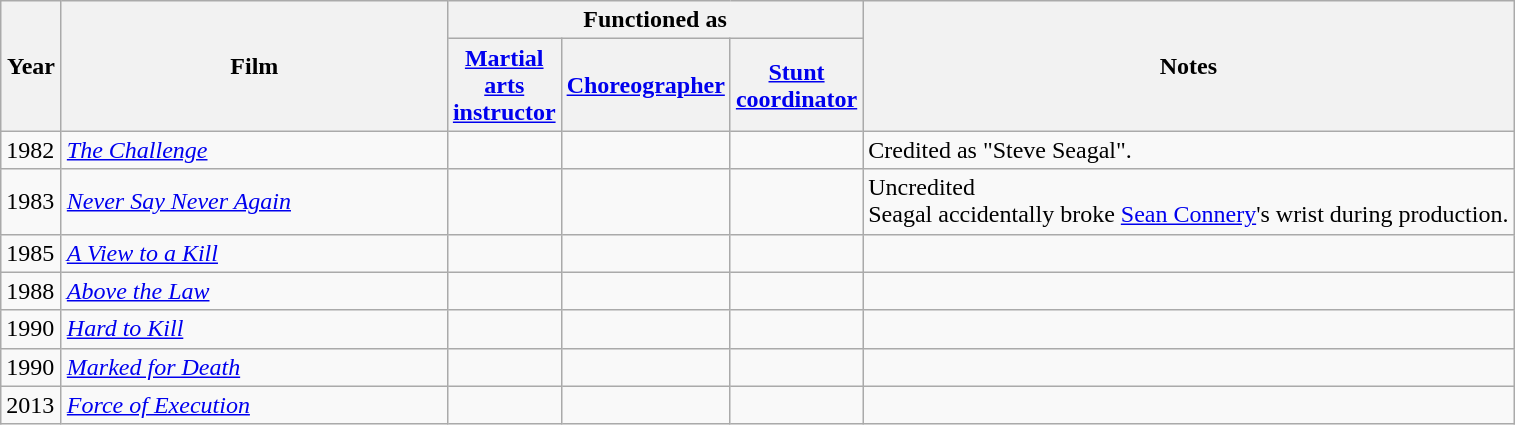<table class="wikitable sortable" style="margin-right: 0;">
<tr>
<th rowspan="2" style="width:33px;">Year</th>
<th rowspan="2" style="width:250px;">Film</th>
<th colspan="3">Functioned as</th>
<th rowspan="2">Notes</th>
</tr>
<tr>
<th style="width:65px;"><a href='#'>Martial arts instructor</a></th>
<th style="width:65px;"><a href='#'>Choreographer</a></th>
<th style="width:65px;"><a href='#'>Stunt coordinator</a></th>
</tr>
<tr>
<td>1982</td>
<td><em><a href='#'>The Challenge</a></em></td>
<td></td>
<td></td>
<td></td>
<td>Credited as "Steve Seagal".</td>
</tr>
<tr>
<td>1983</td>
<td><em><a href='#'>Never Say Never Again</a></em></td>
<td></td>
<td></td>
<td></td>
<td>Uncredited<br>Seagal accidentally broke <a href='#'>Sean Connery</a>'s wrist during production.</td>
</tr>
<tr>
<td>1985</td>
<td><em><a href='#'>A View to a Kill</a></em></td>
<td></td>
<td></td>
<td></td>
<td></td>
</tr>
<tr>
<td>1988</td>
<td><em><a href='#'>Above the Law</a></em></td>
<td></td>
<td></td>
<td></td>
<td></td>
</tr>
<tr>
<td>1990</td>
<td><em><a href='#'>Hard to Kill</a></em></td>
<td></td>
<td></td>
<td></td>
<td></td>
</tr>
<tr>
<td>1990</td>
<td><em><a href='#'>Marked for Death</a></em></td>
<td></td>
<td></td>
<td></td>
<td></td>
</tr>
<tr>
<td>2013</td>
<td><em><a href='#'>Force of Execution</a></em></td>
<td></td>
<td></td>
<td></td>
<td></td>
</tr>
</table>
